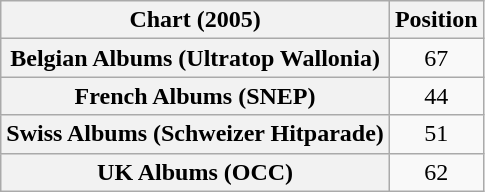<table class="wikitable sortable plainrowheaders" style="text-align:center">
<tr>
<th scope="col">Chart (2005)</th>
<th scope="col">Position</th>
</tr>
<tr>
<th scope="row">Belgian Albums (Ultratop Wallonia)</th>
<td>67</td>
</tr>
<tr>
<th scope="row">French Albums (SNEP)</th>
<td>44</td>
</tr>
<tr>
<th scope="row">Swiss Albums (Schweizer Hitparade)</th>
<td>51</td>
</tr>
<tr>
<th scope="row">UK Albums (OCC)</th>
<td>62</td>
</tr>
</table>
